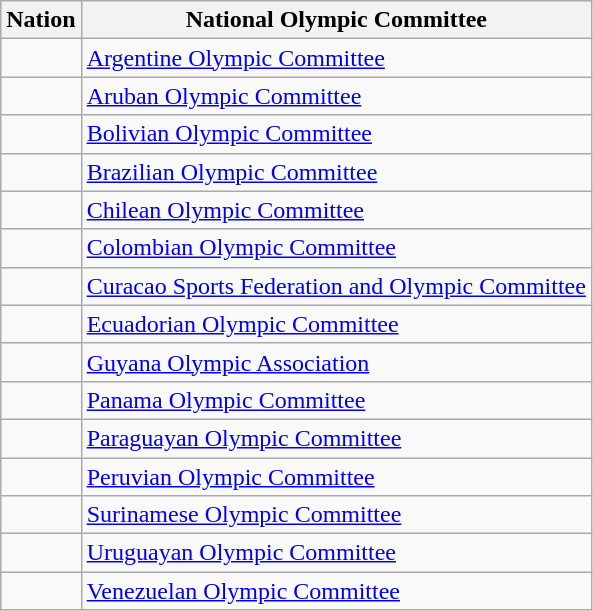<table class="wikitable">
<tr>
<th>Nation</th>
<th>National Olympic Committee</th>
</tr>
<tr>
<td></td>
<td><a href='#'>Argentine Olympic Committee</a></td>
</tr>
<tr>
<td></td>
<td><a href='#'>Aruban Olympic Committee</a></td>
</tr>
<tr>
<td></td>
<td><a href='#'>Bolivian Olympic Committee</a></td>
</tr>
<tr>
<td></td>
<td><a href='#'>Brazilian Olympic Committee</a></td>
</tr>
<tr>
<td></td>
<td><a href='#'>Chilean Olympic Committee</a></td>
</tr>
<tr>
<td></td>
<td><a href='#'>Colombian Olympic Committee</a></td>
</tr>
<tr>
<td></td>
<td><a href='#'>Curacao Sports Federation and Olympic Committee</a></td>
</tr>
<tr>
<td></td>
<td><a href='#'>Ecuadorian Olympic Committee</a></td>
</tr>
<tr>
<td></td>
<td><a href='#'>Guyana Olympic Association</a></td>
</tr>
<tr>
<td></td>
<td><a href='#'>Panama Olympic Committee</a></td>
</tr>
<tr>
<td></td>
<td><a href='#'>Paraguayan Olympic Committee</a></td>
</tr>
<tr>
<td></td>
<td><a href='#'>Peruvian Olympic Committee</a></td>
</tr>
<tr>
<td></td>
<td><a href='#'>Surinamese Olympic Committee</a></td>
</tr>
<tr>
<td></td>
<td><a href='#'>Uruguayan Olympic Committee</a></td>
</tr>
<tr>
<td></td>
<td><a href='#'>Venezuelan Olympic Committee</a></td>
</tr>
</table>
